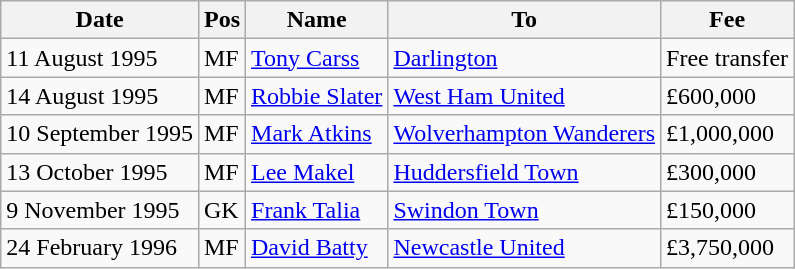<table class="wikitable">
<tr>
<th>Date</th>
<th>Pos</th>
<th>Name</th>
<th>To</th>
<th>Fee</th>
</tr>
<tr>
<td>11 August 1995</td>
<td>MF</td>
<td><a href='#'>Tony Carss</a></td>
<td><a href='#'>Darlington</a></td>
<td>Free transfer</td>
</tr>
<tr>
<td>14 August 1995</td>
<td>MF</td>
<td><a href='#'>Robbie Slater</a></td>
<td><a href='#'>West Ham United</a></td>
<td>£600,000</td>
</tr>
<tr>
<td>10 September 1995</td>
<td>MF</td>
<td><a href='#'>Mark Atkins</a></td>
<td><a href='#'>Wolverhampton Wanderers</a></td>
<td>£1,000,000</td>
</tr>
<tr>
<td>13 October 1995</td>
<td>MF</td>
<td><a href='#'>Lee Makel</a></td>
<td><a href='#'>Huddersfield Town</a></td>
<td>£300,000</td>
</tr>
<tr>
<td>9 November 1995</td>
<td>GK</td>
<td><a href='#'>Frank Talia</a></td>
<td><a href='#'>Swindon Town</a></td>
<td>£150,000</td>
</tr>
<tr>
<td>24 February 1996</td>
<td>MF</td>
<td><a href='#'>David Batty</a></td>
<td><a href='#'>Newcastle United</a></td>
<td>£3,750,000</td>
</tr>
</table>
